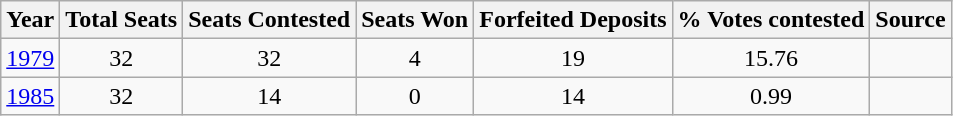<table class="wikitable" style="text-align:center;">
<tr>
<th>Year</th>
<th>Total Seats</th>
<th>Seats Contested</th>
<th>Seats Won</th>
<th>Forfeited Deposits</th>
<th>% Votes contested</th>
<th>Source</th>
</tr>
<tr>
<td><a href='#'>1979</a></td>
<td>32</td>
<td>32</td>
<td>4</td>
<td>19</td>
<td>15.76</td>
<td></td>
</tr>
<tr>
<td><a href='#'>1985</a></td>
<td>32</td>
<td>14</td>
<td>0</td>
<td>14</td>
<td>0.99</td>
<td></td>
</tr>
</table>
